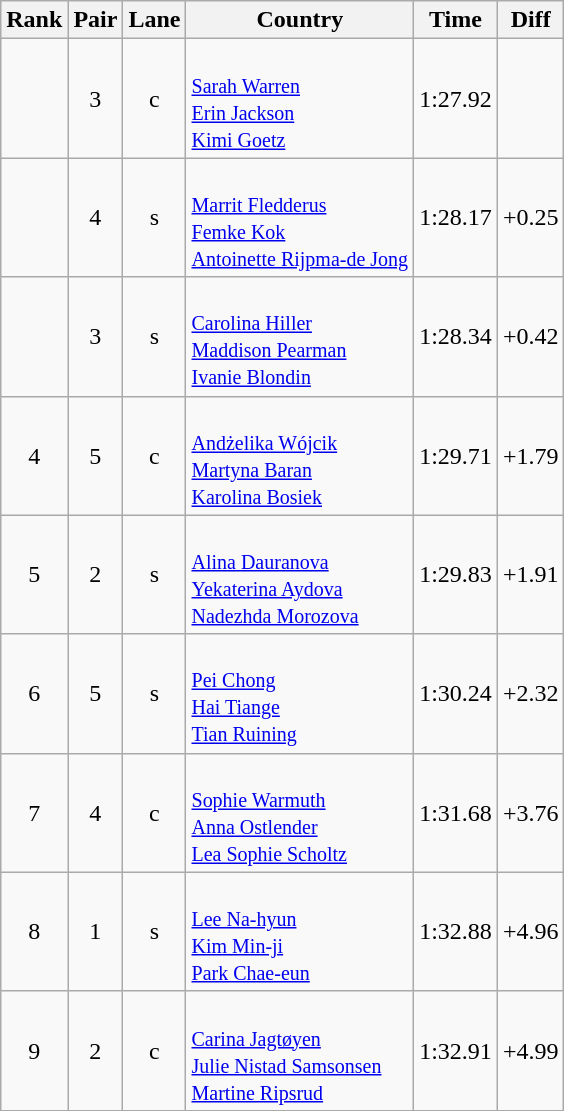<table class="wikitable sortable" style="text-align:center">
<tr>
<th>Rank</th>
<th>Pair</th>
<th>Lane</th>
<th>Country</th>
<th>Time</th>
<th>Diff</th>
</tr>
<tr>
<td></td>
<td>3</td>
<td>c</td>
<td align=left><br><small><a href='#'>Sarah Warren</a><br><a href='#'>Erin Jackson</a><br><a href='#'>Kimi Goetz</a></small></td>
<td>1:27.92</td>
<td></td>
</tr>
<tr>
<td></td>
<td>4</td>
<td>s</td>
<td align=left><br><small><a href='#'>Marrit Fledderus</a><br><a href='#'>Femke Kok</a><br><a href='#'>Antoinette Rijpma-de Jong</a></small></td>
<td>1:28.17</td>
<td>+0.25</td>
</tr>
<tr>
<td></td>
<td>3</td>
<td>s</td>
<td align=left><br><small><a href='#'>Carolina Hiller</a><br><a href='#'>Maddison Pearman</a><br><a href='#'>Ivanie Blondin</a></small></td>
<td>1:28.34</td>
<td>+0.42</td>
</tr>
<tr>
<td>4</td>
<td>5</td>
<td>c</td>
<td align=left><br><small><a href='#'>Andżelika Wójcik</a><br><a href='#'>Martyna Baran</a><br><a href='#'>Karolina Bosiek</a></small></td>
<td>1:29.71</td>
<td>+1.79</td>
</tr>
<tr>
<td>5</td>
<td>2</td>
<td>s</td>
<td align=left><br><small><a href='#'>Alina Dauranova</a><br><a href='#'>Yekaterina Aydova</a><br><a href='#'>Nadezhda Morozova</a></small></td>
<td>1:29.83</td>
<td>+1.91</td>
</tr>
<tr>
<td>6</td>
<td>5</td>
<td>s</td>
<td align=left><br><small><a href='#'>Pei Chong</a><br><a href='#'>Hai Tiange</a><br><a href='#'>Tian Ruining</a></small></td>
<td>1:30.24</td>
<td>+2.32</td>
</tr>
<tr>
<td>7</td>
<td>4</td>
<td>c</td>
<td align=left><br><small><a href='#'>Sophie Warmuth</a><br><a href='#'>Anna Ostlender</a><br><a href='#'>Lea Sophie Scholtz</a></small></td>
<td>1:31.68</td>
<td>+3.76</td>
</tr>
<tr>
<td>8</td>
<td>1</td>
<td>s</td>
<td align=left><br><small><a href='#'>Lee Na-hyun</a><br><a href='#'>Kim Min-ji</a><br><a href='#'>Park Chae-eun</a></small></td>
<td>1:32.88</td>
<td>+4.96</td>
</tr>
<tr>
<td>9</td>
<td>2</td>
<td>c</td>
<td align=left><br><small><a href='#'>Carina Jagtøyen</a><br><a href='#'>Julie Nistad Samsonsen</a><br><a href='#'>Martine Ripsrud</a></small></td>
<td>1:32.91</td>
<td>+4.99</td>
</tr>
</table>
